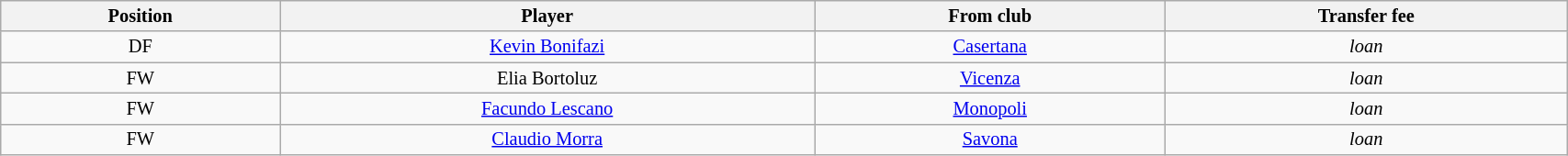<table class="wikitable sortable" style="width:90%; text-align:center; font-size:85%; text-align:centre;">
<tr>
<th>Position</th>
<th>Player</th>
<th>From club</th>
<th>Transfer fee</th>
</tr>
<tr>
<td>DF</td>
<td><a href='#'>Kevin Bonifazi</a></td>
<td><a href='#'>Casertana</a></td>
<td><em>loan</em></td>
</tr>
<tr>
<td>FW</td>
<td>Elia Bortoluz</td>
<td><a href='#'>Vicenza</a></td>
<td><em>loan</em></td>
</tr>
<tr>
<td>FW</td>
<td><a href='#'>Facundo Lescano</a></td>
<td><a href='#'>Monopoli</a></td>
<td><em>loan</em></td>
</tr>
<tr>
<td>FW</td>
<td><a href='#'>Claudio Morra</a></td>
<td><a href='#'>Savona</a></td>
<td><em>loan</em></td>
</tr>
</table>
